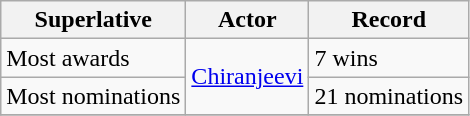<table class="wikitable">
<tr>
<th>Superlative</th>
<th>Actor</th>
<th>Record</th>
</tr>
<tr>
<td>Most awards</td>
<td rowspan="2"><a href='#'>Chiranjeevi</a></td>
<td>7 wins</td>
</tr>
<tr>
<td>Most nominations</td>
<td>21 nominations</td>
</tr>
<tr>
</tr>
</table>
